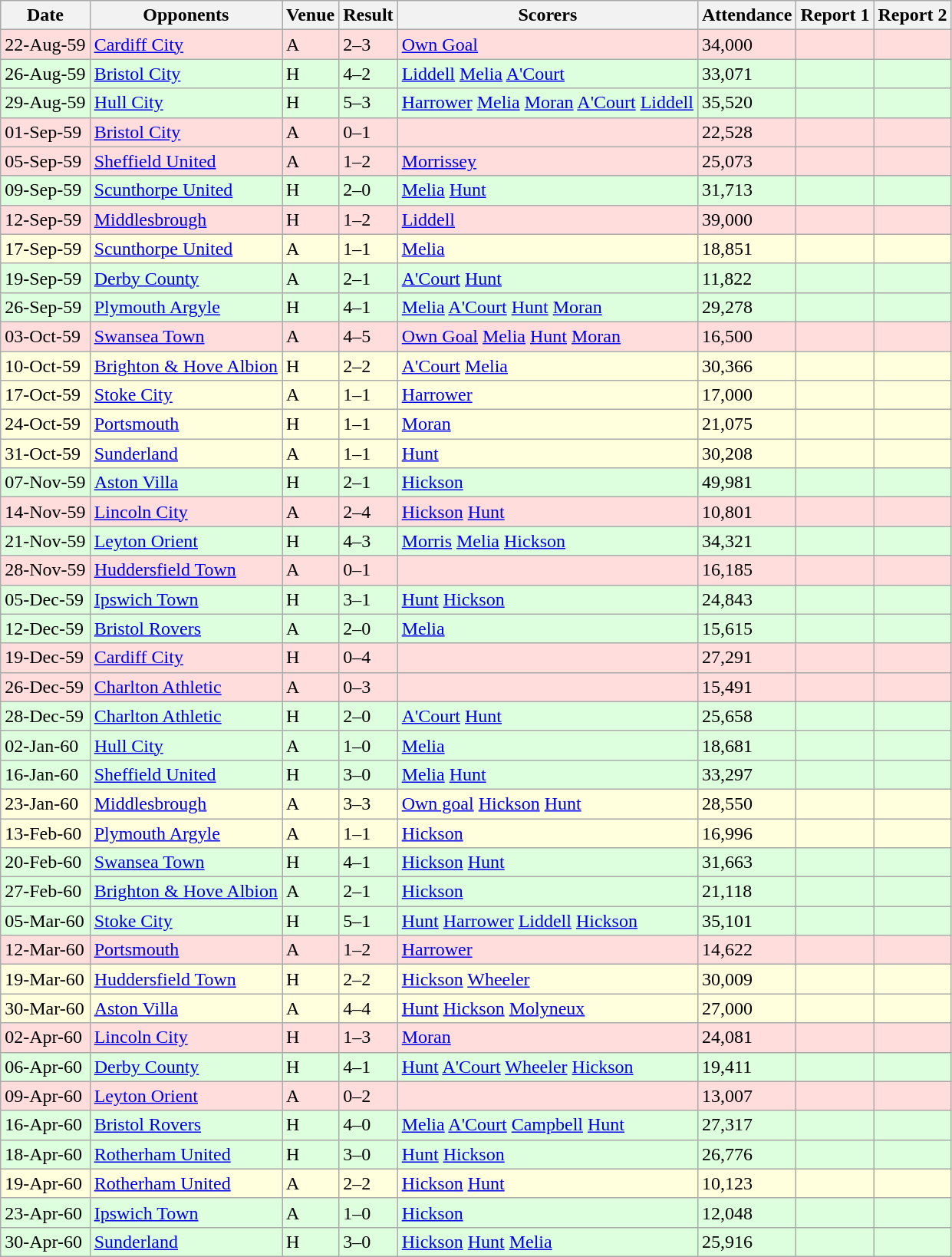<table class=wikitable>
<tr>
<th>Date</th>
<th>Opponents</th>
<th>Venue</th>
<th>Result</th>
<th>Scorers</th>
<th>Attendance</th>
<th>Report 1</th>
<th>Report 2</th>
</tr>
<tr bgcolor="#ffdddd">
<td>22-Aug-59</td>
<td><a href='#'>Cardiff City</a></td>
<td>A</td>
<td>2–3</td>
<td><a href='#'>Own Goal</a> </td>
<td>34,000</td>
<td></td>
<td></td>
</tr>
<tr bgcolor="#ddffdd">
<td>26-Aug-59</td>
<td><a href='#'>Bristol City</a></td>
<td>H</td>
<td>4–2</td>
<td><a href='#'>Liddell</a>  <a href='#'>Melia</a>   <a href='#'>A'Court</a> </td>
<td>33,071</td>
<td></td>
<td></td>
</tr>
<tr bgcolor="#ddffdd">
<td>29-Aug-59</td>
<td><a href='#'>Hull City</a></td>
<td>H</td>
<td>5–3</td>
<td><a href='#'>Harrower</a>  <a href='#'>Melia</a>  <a href='#'>Moran</a>  <a href='#'>A'Court</a>  <a href='#'>Liddell</a> </td>
<td>35,520</td>
<td></td>
<td></td>
</tr>
<tr bgcolor="#ffdddd">
<td>01-Sep-59</td>
<td><a href='#'>Bristol City</a></td>
<td>A</td>
<td>0–1</td>
<td></td>
<td>22,528</td>
<td></td>
<td></td>
</tr>
<tr bgcolor="#ffdddd">
<td>05-Sep-59</td>
<td><a href='#'>Sheffield United</a></td>
<td>A</td>
<td>1–2</td>
<td><a href='#'>Morrissey</a> </td>
<td>25,073</td>
<td></td>
<td></td>
</tr>
<tr bgcolor="#ddffdd">
<td>09-Sep-59</td>
<td><a href='#'>Scunthorpe United</a></td>
<td>H</td>
<td>2–0</td>
<td><a href='#'>Melia</a>   <a href='#'>Hunt</a> </td>
<td>31,713</td>
<td></td>
<td></td>
</tr>
<tr bgcolor="#ffdddd">
<td>12-Sep-59</td>
<td><a href='#'>Middlesbrough</a></td>
<td>H</td>
<td>1–2</td>
<td><a href='#'>Liddell</a> </td>
<td>39,000</td>
<td></td>
<td></td>
</tr>
<tr bgcolor="#ffffdd">
<td>17-Sep-59</td>
<td><a href='#'>Scunthorpe United</a></td>
<td>A</td>
<td>1–1</td>
<td><a href='#'>Melia</a> </td>
<td>18,851</td>
<td></td>
<td></td>
</tr>
<tr bgcolor="#ddffdd">
<td>19-Sep-59</td>
<td><a href='#'>Derby County</a></td>
<td>A</td>
<td>2–1</td>
<td><a href='#'>A'Court</a>   <a href='#'>Hunt</a> </td>
<td>11,822</td>
<td></td>
<td></td>
</tr>
<tr bgcolor="#ddffdd">
<td>26-Sep-59</td>
<td><a href='#'>Plymouth Argyle</a></td>
<td>H</td>
<td>4–1</td>
<td><a href='#'>Melia</a>   <a href='#'>A'Court</a>   <a href='#'>Hunt</a>   <a href='#'>Moran</a> </td>
<td>29,278</td>
<td></td>
<td></td>
</tr>
<tr bgcolor="#ffdddd">
<td>03-Oct-59</td>
<td><a href='#'>Swansea Town</a></td>
<td>A</td>
<td>4–5</td>
<td><a href='#'>Own Goal</a>   <a href='#'>Melia</a>   <a href='#'>Hunt</a>   <a href='#'>Moran</a> </td>
<td>16,500</td>
<td></td>
<td></td>
</tr>
<tr bgcolor="#ffffdd">
<td>10-Oct-59</td>
<td><a href='#'>Brighton & Hove Albion</a></td>
<td>H</td>
<td>2–2</td>
<td><a href='#'>A'Court</a>   <a href='#'>Melia</a> </td>
<td>30,366</td>
<td></td>
<td></td>
</tr>
<tr bgcolor="#ffffdd">
<td>17-Oct-59</td>
<td><a href='#'>Stoke City</a></td>
<td>A</td>
<td>1–1</td>
<td><a href='#'>Harrower</a> </td>
<td>17,000</td>
<td></td>
<td></td>
</tr>
<tr bgcolor="#ffffdd">
<td>24-Oct-59</td>
<td><a href='#'>Portsmouth</a></td>
<td>H</td>
<td>1–1</td>
<td><a href='#'>Moran</a> </td>
<td>21,075</td>
<td></td>
<td></td>
</tr>
<tr bgcolor="#ffffdd">
<td>31-Oct-59</td>
<td><a href='#'>Sunderland</a></td>
<td>A</td>
<td>1–1</td>
<td><a href='#'>Hunt</a> </td>
<td>30,208</td>
<td></td>
<td></td>
</tr>
<tr bgcolor="#ddffdd">
<td>07-Nov-59</td>
<td><a href='#'>Aston Villa</a></td>
<td>H</td>
<td>2–1</td>
<td><a href='#'>Hickson</a> </td>
<td>49,981</td>
<td></td>
<td></td>
</tr>
<tr bgcolor="#ffdddd">
<td>14-Nov-59</td>
<td><a href='#'>Lincoln City</a></td>
<td>A</td>
<td>2–4</td>
<td><a href='#'>Hickson</a>   <a href='#'>Hunt</a> </td>
<td>10,801</td>
<td></td>
<td></td>
</tr>
<tr bgcolor="#ddffdd">
<td>21-Nov-59</td>
<td><a href='#'>Leyton Orient</a></td>
<td>H</td>
<td>4–3</td>
<td><a href='#'>Morris</a>   <a href='#'>Melia</a>   <a href='#'>Hickson</a> </td>
<td>34,321</td>
<td></td>
<td></td>
</tr>
<tr bgcolor="#ffdddd">
<td>28-Nov-59</td>
<td><a href='#'>Huddersfield Town</a></td>
<td>A</td>
<td>0–1</td>
<td></td>
<td>16,185</td>
<td></td>
<td></td>
</tr>
<tr bgcolor="#ddffdd">
<td>05-Dec-59</td>
<td><a href='#'>Ipswich Town</a></td>
<td>H</td>
<td>3–1</td>
<td><a href='#'>Hunt</a>   <a href='#'>Hickson</a> </td>
<td>24,843</td>
<td></td>
<td></td>
</tr>
<tr bgcolor="#ddffdd">
<td>12-Dec-59</td>
<td><a href='#'>Bristol Rovers</a></td>
<td>A</td>
<td>2–0</td>
<td><a href='#'>Melia</a> </td>
<td>15,615</td>
<td></td>
<td></td>
</tr>
<tr bgcolor="#ffdddd">
<td>19-Dec-59</td>
<td><a href='#'>Cardiff City</a></td>
<td>H</td>
<td>0–4</td>
<td></td>
<td>27,291</td>
<td></td>
<td></td>
</tr>
<tr bgcolor="#ffdddd">
<td>26-Dec-59</td>
<td><a href='#'>Charlton Athletic</a></td>
<td>A</td>
<td>0–3</td>
<td></td>
<td>15,491</td>
<td></td>
<td></td>
</tr>
<tr bgcolor="#ddffdd">
<td>28-Dec-59</td>
<td><a href='#'>Charlton Athletic</a></td>
<td>H</td>
<td>2–0</td>
<td><a href='#'>A'Court</a>   <a href='#'>Hunt</a> </td>
<td>25,658</td>
<td></td>
<td></td>
</tr>
<tr bgcolor="#ddffdd">
<td>02-Jan-60</td>
<td><a href='#'>Hull City</a></td>
<td>A</td>
<td>1–0</td>
<td><a href='#'>Melia</a> </td>
<td>18,681</td>
<td></td>
<td></td>
</tr>
<tr bgcolor="#ddffdd">
<td>16-Jan-60</td>
<td><a href='#'>Sheffield United</a></td>
<td>H</td>
<td>3–0</td>
<td><a href='#'>Melia</a>   <a href='#'>Hunt</a> </td>
<td>33,297</td>
<td></td>
<td></td>
</tr>
<tr bgcolor="#ffffdd">
<td>23-Jan-60</td>
<td><a href='#'>Middlesbrough</a></td>
<td>A</td>
<td>3–3</td>
<td><a href='#'>Own goal</a>   <a href='#'>Hickson</a>   <a href='#'>Hunt</a> </td>
<td>28,550</td>
<td></td>
<td></td>
</tr>
<tr bgcolor="#ffffdd">
<td>13-Feb-60</td>
<td><a href='#'>Plymouth Argyle</a></td>
<td>A</td>
<td>1–1</td>
<td><a href='#'>Hickson</a> </td>
<td>16,996</td>
<td></td>
<td></td>
</tr>
<tr bgcolor="#ddffdd">
<td>20-Feb-60</td>
<td><a href='#'>Swansea Town</a></td>
<td>H</td>
<td>4–1</td>
<td><a href='#'>Hickson</a>   <a href='#'>Hunt</a> </td>
<td>31,663</td>
<td></td>
<td></td>
</tr>
<tr bgcolor="#ddffdd">
<td>27-Feb-60</td>
<td><a href='#'>Brighton & Hove Albion</a></td>
<td>A</td>
<td>2–1</td>
<td><a href='#'>Hickson</a> </td>
<td>21,118</td>
<td></td>
<td></td>
</tr>
<tr bgcolor="#ddffdd">
<td>05-Mar-60</td>
<td><a href='#'>Stoke City</a></td>
<td>H</td>
<td>5–1</td>
<td><a href='#'>Hunt</a>   <a href='#'>Harrower</a>   <a href='#'>Liddell</a>   <a href='#'>Hickson</a> </td>
<td>35,101</td>
<td></td>
<td></td>
</tr>
<tr bgcolor="#ffdddd">
<td>12-Mar-60</td>
<td><a href='#'>Portsmouth</a></td>
<td>A</td>
<td>1–2</td>
<td><a href='#'>Harrower</a> </td>
<td>14,622</td>
<td></td>
<td></td>
</tr>
<tr bgcolor="#ffffdd">
<td>19-Mar-60</td>
<td><a href='#'>Huddersfield Town</a></td>
<td>H</td>
<td>2–2</td>
<td><a href='#'>Hickson</a>   <a href='#'>Wheeler</a> </td>
<td>30,009</td>
<td></td>
<td></td>
</tr>
<tr bgcolor="#ffffdd">
<td>30-Mar-60</td>
<td><a href='#'>Aston Villa</a></td>
<td>A</td>
<td>4–4</td>
<td><a href='#'>Hunt</a>   <a href='#'>Hickson</a>   <a href='#'>Molyneux</a> </td>
<td>27,000</td>
<td></td>
<td></td>
</tr>
<tr bgcolor="#ffdddd">
<td>02-Apr-60</td>
<td><a href='#'>Lincoln City</a></td>
<td>H</td>
<td>1–3</td>
<td><a href='#'>Moran</a> </td>
<td>24,081</td>
<td></td>
<td></td>
</tr>
<tr bgcolor="#ddffdd">
<td>06-Apr-60</td>
<td><a href='#'>Derby County</a></td>
<td>H</td>
<td>4–1</td>
<td><a href='#'>Hunt</a>   <a href='#'>A'Court</a>   <a href='#'>Wheeler</a>   <a href='#'>Hickson</a> </td>
<td>19,411</td>
<td></td>
<td></td>
</tr>
<tr bgcolor="#ffdddd">
<td>09-Apr-60</td>
<td><a href='#'>Leyton Orient</a></td>
<td>A</td>
<td>0–2</td>
<td></td>
<td>13,007</td>
<td></td>
<td></td>
</tr>
<tr bgcolor="#ddffdd">
<td>16-Apr-60</td>
<td><a href='#'>Bristol Rovers</a></td>
<td>H</td>
<td>4–0</td>
<td><a href='#'>Melia</a>   <a href='#'>A'Court</a>   <a href='#'>Campbell</a>    <a href='#'>Hunt</a> </td>
<td>27,317</td>
<td></td>
<td></td>
</tr>
<tr bgcolor="#ddffdd">
<td>18-Apr-60</td>
<td><a href='#'>Rotherham United</a></td>
<td>H</td>
<td>3–0</td>
<td><a href='#'>Hunt</a>   <a href='#'>Hickson</a> </td>
<td>26,776</td>
<td></td>
<td></td>
</tr>
<tr bgcolor="#ffffdd">
<td>19-Apr-60</td>
<td><a href='#'>Rotherham United</a></td>
<td>A</td>
<td>2–2</td>
<td><a href='#'>Hickson</a>   <a href='#'>Hunt</a> </td>
<td>10,123</td>
<td></td>
<td></td>
</tr>
<tr bgcolor="#ddffdd">
<td>23-Apr-60</td>
<td><a href='#'>Ipswich Town</a></td>
<td>A</td>
<td>1–0</td>
<td><a href='#'>Hickson</a> </td>
<td>12,048</td>
<td></td>
<td></td>
</tr>
<tr bgcolor="#ddffdd">
<td>30-Apr-60</td>
<td><a href='#'>Sunderland</a></td>
<td>H</td>
<td>3–0</td>
<td><a href='#'>Hickson</a>   <a href='#'>Hunt</a>   <a href='#'>Melia</a> </td>
<td>25,916</td>
<td></td>
<td></td>
</tr>
</table>
